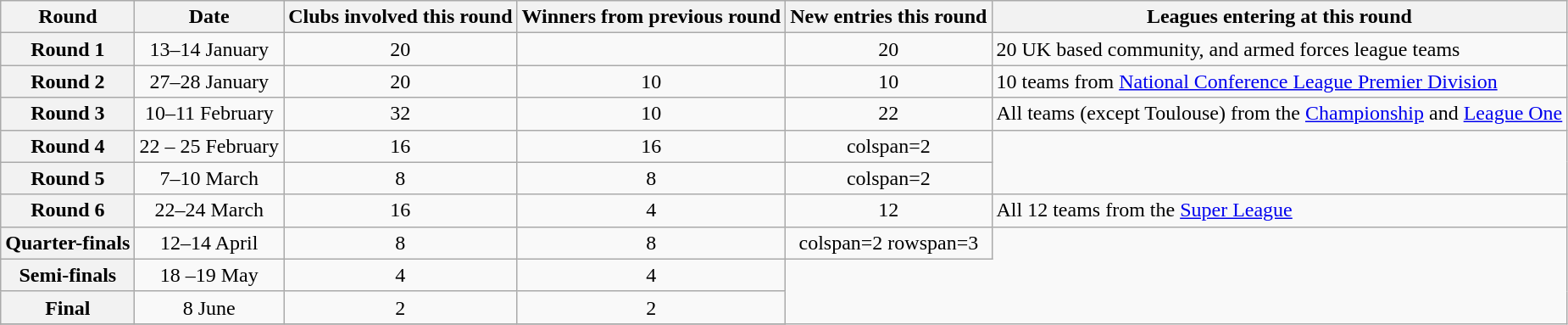<table class="wikitable plainrowheaders" style="text-align:center;">
<tr>
<th scope="col">Round</th>
<th scope="col">Date</th>
<th scope="col">Clubs involved this round</th>
<th scope="col">Winners from previous round</th>
<th scope="col">New entries this round</th>
<th scope="col">Leagues entering at this round</th>
</tr>
<tr>
<th scope="row" style="text-align:center;">Round 1</th>
<td>13–14 January</td>
<td>20</td>
<td></td>
<td>20</td>
<td style="text-align: left;">20 UK based community, and armed forces league teams</td>
</tr>
<tr>
<th scope="row" style="text-align:center;">Round 2</th>
<td>27–28 January</td>
<td>20</td>
<td>10</td>
<td>10</td>
<td style="text-align: left;">10 teams from <a href='#'>National Conference League Premier Division</a></td>
</tr>
<tr>
<th scope="row" style="text-align:center;">Round 3</th>
<td>10–11 February</td>
<td>32</td>
<td>10</td>
<td>22</td>
<td style="text-align: left;">All teams (except Toulouse) from the <a href='#'>Championship</a> and <a href='#'>League One</a></td>
</tr>
<tr>
<th scope="row" style="text-align:center;">Round 4</th>
<td>22 – 25 February</td>
<td>16</td>
<td>16</td>
<td>colspan=2</td>
</tr>
<tr>
<th scope="row" style="text-align:center;">Round 5</th>
<td>7–10 March</td>
<td>8</td>
<td>8</td>
<td>colspan=2</td>
</tr>
<tr>
<th scope="row" style="text-align:center;">Round 6</th>
<td>22–24 March</td>
<td>16</td>
<td>4</td>
<td>12</td>
<td style="text-align: left;">All 12 teams from the <a href='#'>Super League</a></td>
</tr>
<tr>
<th scope="row" style="text-align:center;">Quarter-finals</th>
<td>12–14 April</td>
<td>8</td>
<td>8</td>
<td>colspan=2 rowspan=3</td>
</tr>
<tr>
<th scope="row" style="text-align:center;">Semi-finals</th>
<td>18 –19 May</td>
<td>4</td>
<td>4</td>
</tr>
<tr>
<th scope="row" style="text-align:center;">Final</th>
<td>8 June</td>
<td>2</td>
<td>2</td>
</tr>
<tr>
</tr>
</table>
